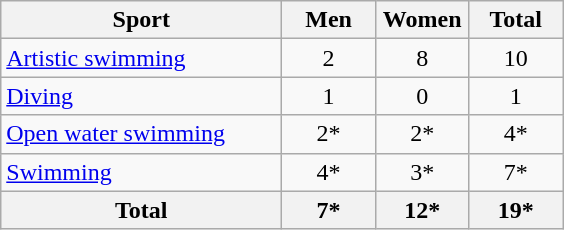<table class="wikitable sortable" style="text-align:center;">
<tr>
<th width=180>Sport</th>
<th width=55>Men</th>
<th width=55>Women</th>
<th width=55>Total</th>
</tr>
<tr>
<td align=left><a href='#'>Artistic swimming</a></td>
<td>2</td>
<td>8</td>
<td>10</td>
</tr>
<tr>
<td align=left><a href='#'>Diving</a></td>
<td>1</td>
<td>0</td>
<td>1</td>
</tr>
<tr>
<td align=left><a href='#'>Open water swimming</a></td>
<td>2*</td>
<td>2*</td>
<td>4*</td>
</tr>
<tr>
<td align=left><a href='#'>Swimming</a></td>
<td>4*</td>
<td>3*</td>
<td>7*</td>
</tr>
<tr>
<th>Total</th>
<th>7*</th>
<th>12*</th>
<th>19*</th>
</tr>
</table>
